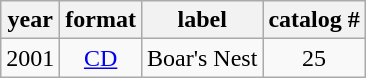<table class="wikitable" style="text-align:center">
<tr>
<th>year</th>
<th>format</th>
<th>label</th>
<th>catalog #</th>
</tr>
<tr>
<td>2001</td>
<td><a href='#'>CD</a></td>
<td>Boar's Nest</td>
<td>25</td>
</tr>
</table>
